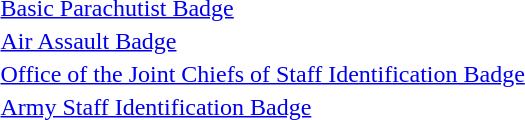<table ->
<tr>
<td align=center></td>
<td><a href='#'>Basic Parachutist Badge</a></td>
</tr>
<tr>
<td align=center></td>
<td><a href='#'>Air Assault Badge</a></td>
</tr>
<tr>
<td align=center></td>
<td><a href='#'>Office of the Joint Chiefs of Staff Identification Badge</a></td>
</tr>
<tr>
<td align=center></td>
<td><a href='#'>Army Staff Identification Badge</a></td>
</tr>
</table>
